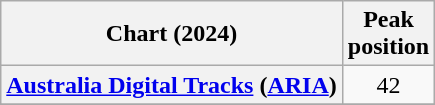<table class="wikitable sortable plainrowheaders" style="text-align:center;">
<tr>
<th>Chart (2024)</th>
<th>Peak<br>position</th>
</tr>
<tr>
<th scope="row"><a href='#'>Australia Digital Tracks</a> (<a href='#'>ARIA</a>)</th>
<td>42</td>
</tr>
<tr>
</tr>
</table>
